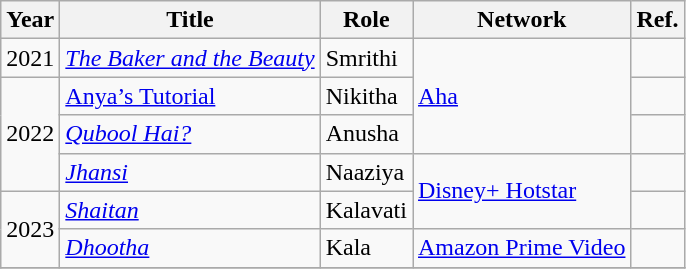<table class="wikitable sortable">
<tr style="text-align:center;">
<th style="text-align:center;">Year</th>
<th style="text-align:center;">Title</th>
<th style="text-align:center;">Role</th>
<th>Network</th>
<th style="text-align:center;">Ref.</th>
</tr>
<tr>
<td>2021</td>
<td><em><a href='#'>The Baker and the Beauty</a></em></td>
<td>Smrithi</td>
<td rowspan="3"><a href='#'>Aha</a></td>
<td></td>
</tr>
<tr>
<td rowspan=3>2022</td>
<td><a href='#'>Anya’s Tutorial</a></td>
<td>Nikitha</td>
<td></td>
</tr>
<tr>
<td><em><a href='#'>Qubool Hai?</a></em></td>
<td>Anusha</td>
<td></td>
</tr>
<tr>
<td><em><a href='#'>Jhansi</a></em></td>
<td>Naaziya</td>
<td rowspan="2"><a href='#'>Disney+ Hotstar</a></td>
<td></td>
</tr>
<tr>
<td rowspan=2>2023</td>
<td><em><a href='#'>Shaitan</a></em></td>
<td>Kalavati</td>
<td></td>
</tr>
<tr>
<td><em><a href='#'>Dhootha</a></em></td>
<td>Kala</td>
<td><a href='#'>Amazon Prime Video</a></td>
<td></td>
</tr>
<tr>
</tr>
</table>
